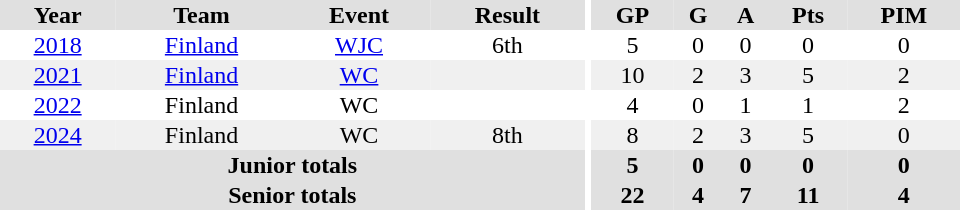<table border="0" cellpadding="1" cellspacing="0" ID="Table3" style="text-align:center; width:40em">
<tr ALIGN="center" bgcolor="#e0e0e0">
<th>Year</th>
<th>Team</th>
<th>Event</th>
<th>Result</th>
<th rowspan="99" bgcolor="#ffffff"></th>
<th>GP</th>
<th>G</th>
<th>A</th>
<th>Pts</th>
<th>PIM</th>
</tr>
<tr>
<td><a href='#'>2018</a></td>
<td><a href='#'>Finland</a></td>
<td><a href='#'>WJC</a></td>
<td>6th</td>
<td>5</td>
<td>0</td>
<td>0</td>
<td>0</td>
<td>0</td>
</tr>
<tr bgcolor="#f0f0f0">
<td><a href='#'>2021</a></td>
<td><a href='#'>Finland</a></td>
<td><a href='#'>WC</a></td>
<td></td>
<td>10</td>
<td>2</td>
<td>3</td>
<td>5</td>
<td>2</td>
</tr>
<tr>
<td><a href='#'>2022</a></td>
<td>Finland</td>
<td>WC</td>
<td></td>
<td>4</td>
<td>0</td>
<td>1</td>
<td>1</td>
<td>2</td>
</tr>
<tr bgcolor="#f0f0f0">
<td><a href='#'>2024</a></td>
<td>Finland</td>
<td>WC</td>
<td>8th</td>
<td>8</td>
<td>2</td>
<td>3</td>
<td>5</td>
<td>0</td>
</tr>
<tr bgcolor="#e0e0e0">
<th colspan="4">Junior totals</th>
<th>5</th>
<th>0</th>
<th>0</th>
<th>0</th>
<th>0</th>
</tr>
<tr bgcolor="#e0e0e0">
<th colspan="4">Senior totals</th>
<th>22</th>
<th>4</th>
<th>7</th>
<th>11</th>
<th>4</th>
</tr>
</table>
